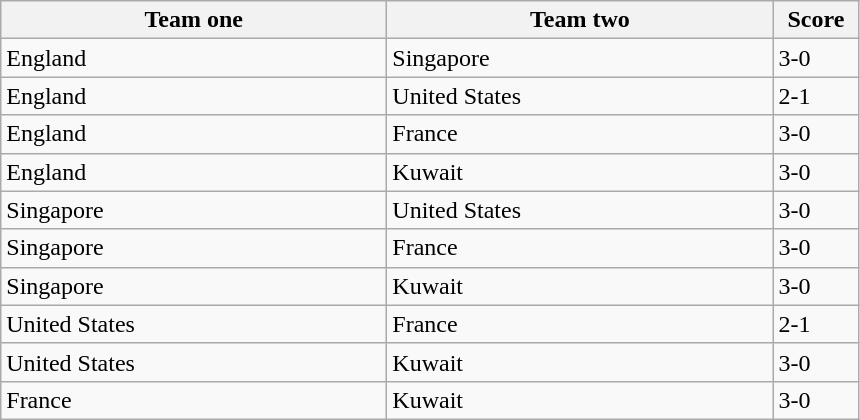<table class="wikitable">
<tr>
<th width=250>Team one</th>
<th width=250>Team two</th>
<th width=50>Score</th>
</tr>
<tr>
<td> England</td>
<td> Singapore</td>
<td>3-0</td>
</tr>
<tr>
<td> England</td>
<td> United States</td>
<td>2-1</td>
</tr>
<tr>
<td> England</td>
<td> France</td>
<td>3-0</td>
</tr>
<tr>
<td> England</td>
<td> Kuwait</td>
<td>3-0</td>
</tr>
<tr>
<td> Singapore</td>
<td> United States</td>
<td>3-0</td>
</tr>
<tr>
<td> Singapore</td>
<td> France</td>
<td>3-0</td>
</tr>
<tr>
<td> Singapore</td>
<td> Kuwait</td>
<td>3-0</td>
</tr>
<tr>
<td> United States</td>
<td> France</td>
<td>2-1</td>
</tr>
<tr>
<td> United States</td>
<td> Kuwait</td>
<td>3-0</td>
</tr>
<tr>
<td> France</td>
<td> Kuwait</td>
<td>3-0</td>
</tr>
</table>
